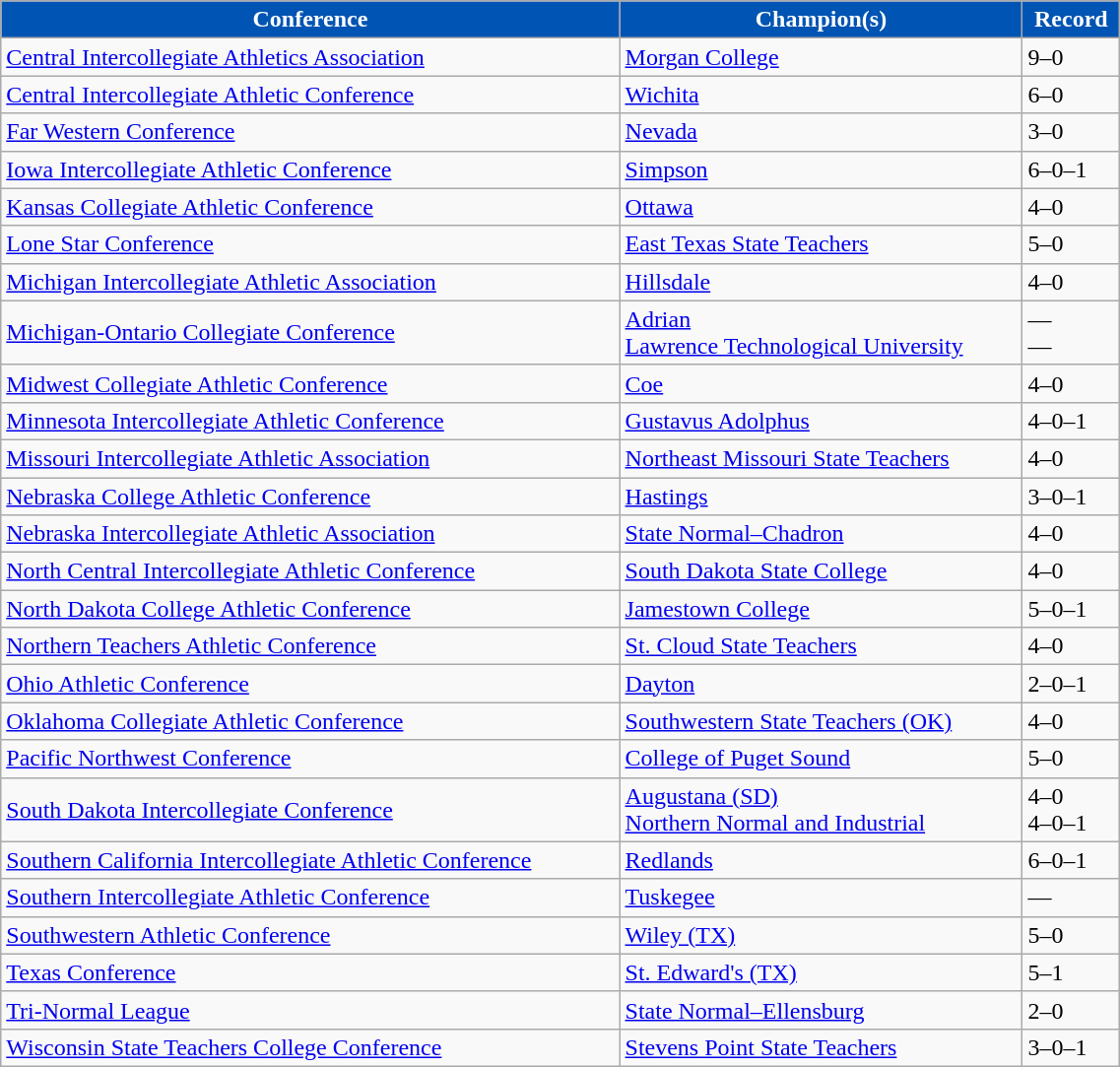<table class="wikitable" width="60%">
<tr>
<th style="background:#0054B3; color:#FFFFFF;">Conference</th>
<th style="background:#0054B3; color:#FFFFFF;">Champion(s)</th>
<th style="background:#0054B3; color:#FFFFFF;">Record</th>
</tr>
<tr align="left">
<td><a href='#'>Central Intercollegiate Athletics Association</a></td>
<td><a href='#'>Morgan College</a></td>
<td>9–0</td>
</tr>
<tr align="left">
<td><a href='#'>Central Intercollegiate Athletic Conference</a></td>
<td><a href='#'>Wichita</a></td>
<td>6–0</td>
</tr>
<tr align="left">
<td><a href='#'>Far Western Conference</a></td>
<td><a href='#'>Nevada</a></td>
<td>3–0</td>
</tr>
<tr align="left">
<td><a href='#'>Iowa Intercollegiate Athletic Conference</a></td>
<td><a href='#'>Simpson</a></td>
<td>6–0–1</td>
</tr>
<tr align="left">
<td><a href='#'>Kansas Collegiate Athletic Conference</a></td>
<td><a href='#'>Ottawa</a></td>
<td>4–0</td>
</tr>
<tr align="left">
<td><a href='#'>Lone Star Conference</a></td>
<td><a href='#'>East Texas State Teachers</a></td>
<td>5–0</td>
</tr>
<tr align="left">
<td><a href='#'>Michigan Intercollegiate Athletic Association</a></td>
<td><a href='#'>Hillsdale</a></td>
<td>4–0</td>
</tr>
<tr align="left">
<td><a href='#'>Michigan-Ontario Collegiate Conference</a></td>
<td><a href='#'>Adrian</a><br><a href='#'>Lawrence Technological University</a></td>
<td>—<br>—</td>
</tr>
<tr align="left">
<td><a href='#'>Midwest Collegiate Athletic Conference</a></td>
<td><a href='#'>Coe</a></td>
<td>4–0</td>
</tr>
<tr align="left">
<td><a href='#'>Minnesota Intercollegiate Athletic Conference</a></td>
<td><a href='#'>Gustavus Adolphus</a></td>
<td>4–0–1</td>
</tr>
<tr align="left">
<td><a href='#'>Missouri Intercollegiate Athletic Association</a></td>
<td><a href='#'>Northeast Missouri State Teachers</a></td>
<td>4–0</td>
</tr>
<tr align="left">
<td><a href='#'>Nebraska College Athletic Conference</a></td>
<td><a href='#'>Hastings</a></td>
<td>3–0–1</td>
</tr>
<tr align="left">
<td><a href='#'>Nebraska Intercollegiate Athletic Association</a></td>
<td><a href='#'>State Normal–Chadron</a></td>
<td>4–0</td>
</tr>
<tr align="left">
<td><a href='#'>North Central Intercollegiate Athletic Conference</a></td>
<td><a href='#'>South Dakota State College</a></td>
<td>4–0</td>
</tr>
<tr align="left">
<td><a href='#'>North Dakota College Athletic Conference</a></td>
<td><a href='#'>Jamestown College</a></td>
<td>5–0–1</td>
</tr>
<tr align="left">
<td><a href='#'>Northern Teachers Athletic Conference</a></td>
<td><a href='#'>St. Cloud State Teachers</a></td>
<td>4–0</td>
</tr>
<tr align="left">
<td><a href='#'>Ohio Athletic Conference</a></td>
<td><a href='#'>Dayton</a></td>
<td>2–0–1</td>
</tr>
<tr align="left">
<td><a href='#'>Oklahoma Collegiate Athletic Conference</a></td>
<td><a href='#'>Southwestern State Teachers (OK)</a></td>
<td>4–0</td>
</tr>
<tr align="left">
<td><a href='#'>Pacific Northwest Conference</a></td>
<td><a href='#'>College of Puget Sound</a></td>
<td>5–0</td>
</tr>
<tr align="left">
<td><a href='#'>South Dakota Intercollegiate Conference</a></td>
<td><a href='#'>Augustana (SD)</a><br><a href='#'>Northern Normal and Industrial</a></td>
<td>4–0<br>4–0–1</td>
</tr>
<tr align="left">
<td><a href='#'>Southern California Intercollegiate Athletic Conference</a></td>
<td><a href='#'>Redlands</a></td>
<td>6–0–1</td>
</tr>
<tr align="left">
<td><a href='#'>Southern Intercollegiate Athletic Conference</a></td>
<td><a href='#'>Tuskegee</a></td>
<td>—</td>
</tr>
<tr align="left">
<td><a href='#'>Southwestern Athletic Conference</a></td>
<td><a href='#'>Wiley (TX)</a></td>
<td>5–0</td>
</tr>
<tr align="left">
<td><a href='#'>Texas Conference</a></td>
<td><a href='#'>St. Edward's (TX)</a></td>
<td>5–1</td>
</tr>
<tr align="left">
<td><a href='#'>Tri-Normal League</a></td>
<td><a href='#'>State Normal–Ellensburg</a></td>
<td>2–0</td>
</tr>
<tr align="left">
<td><a href='#'>Wisconsin State Teachers College Conference</a></td>
<td><a href='#'>Stevens Point State Teachers</a></td>
<td>3–0–1</td>
</tr>
</table>
